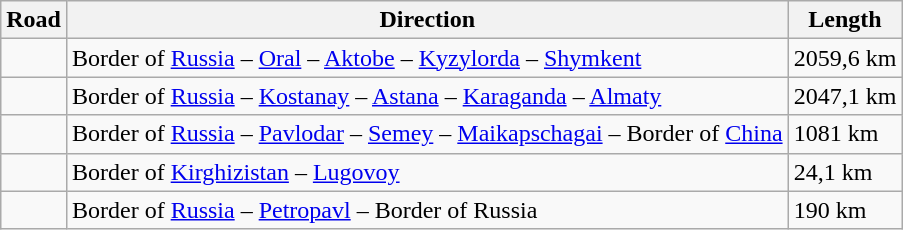<table class="wikitable">
<tr class="hintergrundfarbe6">
<th>Road</th>
<th>Direction</th>
<th>Length</th>
</tr>
<tr --->
<td></td>
<td>Border of <a href='#'>Russia</a> – <a href='#'>Oral</a> – <a href='#'>Aktobe</a> – <a href='#'>Kyzylorda</a> – <a href='#'>Shymkent</a></td>
<td>2059,6 km</td>
</tr>
<tr --->
<td><br></td>
<td>Border of <a href='#'>Russia</a> – <a href='#'>Kostanay</a> – <a href='#'>Astana</a> – <a href='#'>Karaganda</a> – <a href='#'>Almaty</a></td>
<td>2047,1 km</td>
</tr>
<tr --->
<td></td>
<td>Border of <a href='#'>Russia</a> – <a href='#'>Pavlodar</a> – <a href='#'>Semey</a> – <a href='#'>Maikapschagai</a> – Border of <a href='#'>China</a></td>
<td>1081 km</td>
</tr>
<tr>
<td></td>
<td>Border of <a href='#'>Kirghizistan</a> – <a href='#'>Lugovoy</a></td>
<td>24,1 km</td>
</tr>
<tr --->
<td></td>
<td>Border of <a href='#'>Russia</a> – <a href='#'>Petropavl</a> – Border of Russia</td>
<td>190 km</td>
</tr>
</table>
